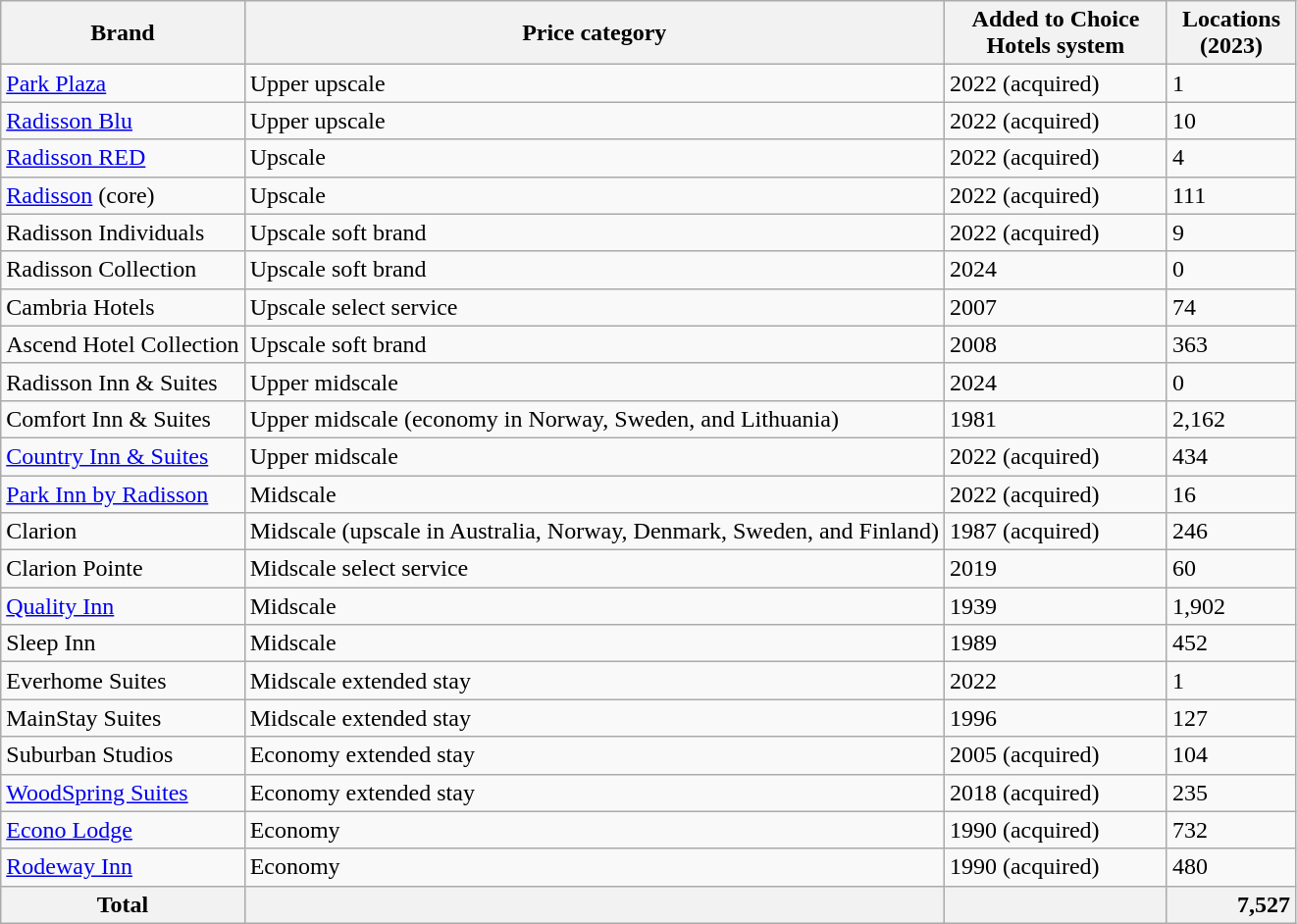<table class="wikitable sortable defaultleft col4right">
<tr>
<th>Brand</th>
<th>Price category</th>
<th style=max-width:9em>Added to Choice Hotels system</th>
<th style=max-width:5em>Locations (2023)</th>
</tr>
<tr>
<td><a href='#'>Park Plaza</a></td>
<td>Upper upscale</td>
<td>2022 (acquired)</td>
<td>1</td>
</tr>
<tr>
<td><a href='#'>Radisson Blu</a></td>
<td>Upper upscale</td>
<td>2022 (acquired)</td>
<td>10</td>
</tr>
<tr>
<td><a href='#'>Radisson RED</a></td>
<td>Upscale</td>
<td>2022 (acquired)</td>
<td>4</td>
</tr>
<tr>
<td><a href='#'>Radisson</a> (core)</td>
<td>Upscale</td>
<td>2022 (acquired)</td>
<td>111</td>
</tr>
<tr>
<td>Radisson Individuals</td>
<td>Upscale soft brand</td>
<td>2022 (acquired)</td>
<td>9</td>
</tr>
<tr>
<td>Radisson Collection</td>
<td>Upscale soft brand</td>
<td>2024</td>
<td>0</td>
</tr>
<tr>
<td>Cambria Hotels</td>
<td>Upscale select service</td>
<td>2007</td>
<td>74</td>
</tr>
<tr>
<td>Ascend Hotel Collection</td>
<td>Upscale soft brand</td>
<td>2008</td>
<td>363</td>
</tr>
<tr>
<td>Radisson Inn & Suites</td>
<td>Upper midscale</td>
<td>2024</td>
<td>0</td>
</tr>
<tr>
<td>Comfort Inn & Suites</td>
<td>Upper midscale (economy in Norway, Sweden, and Lithuania)</td>
<td>1981</td>
<td>2,162</td>
</tr>
<tr>
<td><a href='#'>Country Inn & Suites</a></td>
<td>Upper midscale</td>
<td>2022 (acquired)</td>
<td>434</td>
</tr>
<tr>
<td><a href='#'>Park Inn by Radisson</a></td>
<td>Midscale</td>
<td>2022 (acquired)</td>
<td>16</td>
</tr>
<tr>
<td>Clarion</td>
<td>Midscale (upscale in Australia, Norway, Denmark, Sweden, and Finland)</td>
<td>1987 (acquired)</td>
<td>246</td>
</tr>
<tr>
<td>Clarion Pointe</td>
<td>Midscale select service</td>
<td>2019</td>
<td>60</td>
</tr>
<tr>
<td><a href='#'>Quality Inn</a></td>
<td>Midscale</td>
<td>1939</td>
<td>1,902</td>
</tr>
<tr>
<td>Sleep Inn</td>
<td>Midscale</td>
<td>1989</td>
<td>452</td>
</tr>
<tr>
<td>Everhome Suites</td>
<td>Midscale extended stay</td>
<td>2022</td>
<td>1</td>
</tr>
<tr>
<td>MainStay Suites</td>
<td>Midscale extended stay</td>
<td>1996</td>
<td>127</td>
</tr>
<tr>
<td>Suburban Studios</td>
<td>Economy extended stay</td>
<td>2005 (acquired)</td>
<td>104</td>
</tr>
<tr>
<td><a href='#'>WoodSpring Suites</a></td>
<td>Economy extended stay</td>
<td>2018 (acquired)</td>
<td>235</td>
</tr>
<tr>
<td><a href='#'>Econo Lodge</a></td>
<td>Economy</td>
<td>1990 (acquired)</td>
<td>732</td>
</tr>
<tr>
<td><a href='#'>Rodeway Inn</a></td>
<td>Economy</td>
<td>1990 (acquired)</td>
<td>480</td>
</tr>
<tr>
<th>Total</th>
<th></th>
<th></th>
<th style=text-align:right>7,527</th>
</tr>
</table>
